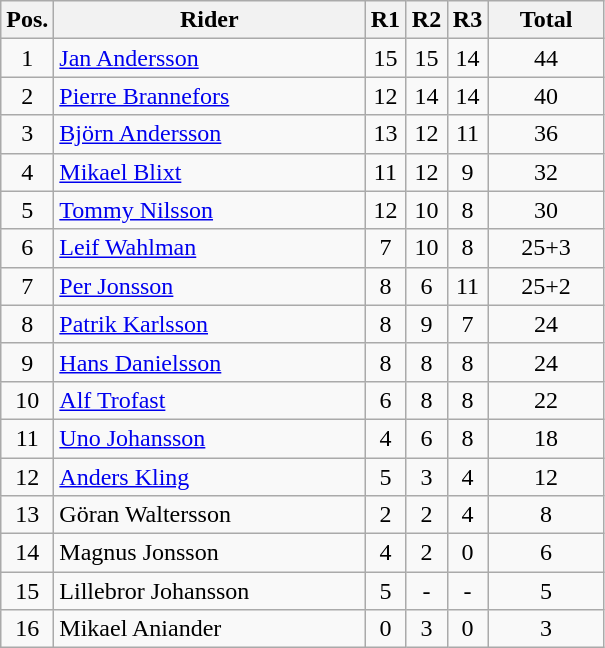<table class=wikitable>
<tr>
<th width=25px>Pos.</th>
<th width=200px>Rider</th>
<th width=20px>R1</th>
<th width=20px>R2</th>
<th width=20px>R3</th>
<th width=70px>Total</th>
</tr>
<tr align=center >
<td>1</td>
<td align=left><a href='#'>Jan Andersson</a></td>
<td>15</td>
<td>15</td>
<td>14</td>
<td>44</td>
</tr>
<tr align=center >
<td>2</td>
<td align=left><a href='#'>Pierre Brannefors</a></td>
<td>12</td>
<td>14</td>
<td>14</td>
<td>40</td>
</tr>
<tr align=center >
<td>3</td>
<td align=left><a href='#'>Björn Andersson</a></td>
<td>13</td>
<td>12</td>
<td>11</td>
<td>36</td>
</tr>
<tr align=center >
<td>4</td>
<td align=left><a href='#'>Mikael Blixt</a></td>
<td>11</td>
<td>12</td>
<td>9</td>
<td>32</td>
</tr>
<tr align=center>
<td>5</td>
<td align=left><a href='#'>Tommy Nilsson</a></td>
<td>12</td>
<td>10</td>
<td>8</td>
<td>30</td>
</tr>
<tr align=center>
<td>6</td>
<td align=left><a href='#'>Leif Wahlman</a></td>
<td>7</td>
<td>10</td>
<td>8</td>
<td>25+3</td>
</tr>
<tr align=center>
<td>7</td>
<td align=left><a href='#'>Per Jonsson</a></td>
<td>8</td>
<td>6</td>
<td>11</td>
<td>25+2</td>
</tr>
<tr align=center>
<td>8</td>
<td align=left><a href='#'>Patrik Karlsson</a></td>
<td>8</td>
<td>9</td>
<td>7</td>
<td>24</td>
</tr>
<tr align=center>
<td>9</td>
<td align=left><a href='#'>Hans Danielsson</a></td>
<td>8</td>
<td>8</td>
<td>8</td>
<td>24</td>
</tr>
<tr align=center>
<td>10</td>
<td align=left><a href='#'>Alf Trofast</a></td>
<td>6</td>
<td>8</td>
<td>8</td>
<td>22</td>
</tr>
<tr align=center>
<td>11</td>
<td align=left><a href='#'>Uno Johansson</a></td>
<td>4</td>
<td>6</td>
<td>8</td>
<td>18</td>
</tr>
<tr align=center>
<td>12</td>
<td align=left><a href='#'>Anders Kling</a></td>
<td>5</td>
<td>3</td>
<td>4</td>
<td>12</td>
</tr>
<tr align=center>
<td>13</td>
<td align=left>Göran Waltersson</td>
<td>2</td>
<td>2</td>
<td>4</td>
<td>8</td>
</tr>
<tr align=center>
<td>14</td>
<td align=left>Magnus Jonsson</td>
<td>4</td>
<td>2</td>
<td>0</td>
<td>6</td>
</tr>
<tr align=center>
<td>15</td>
<td align=left>Lillebror Johansson</td>
<td>5</td>
<td>-</td>
<td>-</td>
<td>5</td>
</tr>
<tr align=center>
<td>16</td>
<td align=left>Mikael Aniander</td>
<td>0</td>
<td>3</td>
<td>0</td>
<td>3</td>
</tr>
</table>
